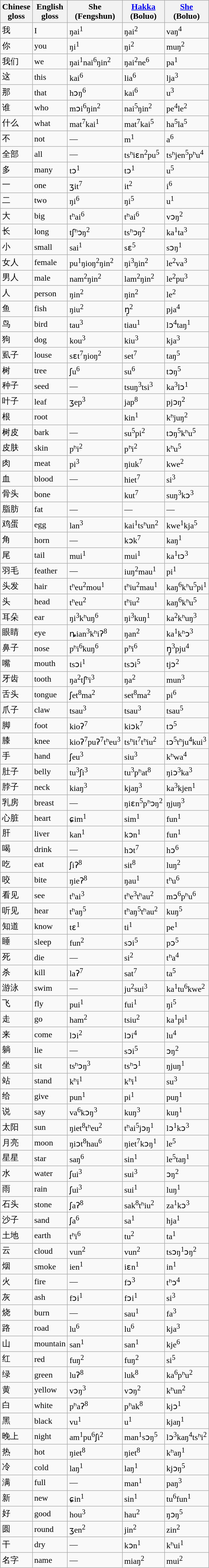<table class="wikitable sortable">
<tr>
<th>Chinese<br>gloss</th>
<th>English<br>gloss</th>
<th>She<br>(Fengshun)</th>
<th><a href='#'>Hakka</a><br>(Boluo)</th>
<th><a href='#'>She</a><br>(Boluo)</th>
</tr>
<tr>
<td>我</td>
<td>I</td>
<td>ŋai<sup>1</sup></td>
<td>ŋai<sup>2</sup></td>
<td>vaŋ<sup>4</sup></td>
</tr>
<tr>
<td>你</td>
<td>you</td>
<td>ŋi<sup>1</sup></td>
<td>ŋi<sup>2</sup></td>
<td>muŋ<sup>2</sup></td>
</tr>
<tr>
<td>我们</td>
<td>we</td>
<td>ŋai<sup>1</sup>nai<sup>6</sup>ŋin<sup>2</sup></td>
<td>ŋai<sup>2</sup>ne<sup>6</sup></td>
<td>pa<sup>1</sup></td>
</tr>
<tr>
<td>这</td>
<td>this</td>
<td>kai<sup>6</sup></td>
<td>lia<sup>6</sup></td>
<td>lja<sup>3</sup></td>
</tr>
<tr>
<td>那</td>
<td>that</td>
<td>hɔŋ<sup>6</sup></td>
<td>kai<sup>6</sup></td>
<td>u<sup>3</sup></td>
</tr>
<tr>
<td>谁</td>
<td>who</td>
<td>mɔi<sup>6</sup>ŋin<sup>2</sup></td>
<td>nai<sup>5</sup>ŋin<sup>2</sup></td>
<td>pe<sup>4</sup>le<sup>2</sup></td>
</tr>
<tr>
<td>什么</td>
<td>what</td>
<td>mat<sup>7</sup>kai<sup>1</sup></td>
<td>mat<sup>7</sup>kai<sup>5</sup></td>
<td>ha<sup>5</sup>la<sup>5</sup></td>
</tr>
<tr>
<td>不</td>
<td>not</td>
<td>—</td>
<td>m<sup>1</sup></td>
<td>a<sup>6</sup></td>
</tr>
<tr>
<td>全部</td>
<td>all</td>
<td>—</td>
<td>tsʰiɛn<sup>2</sup>pu<sup>5</sup></td>
<td>tsʰjen<sup>5</sup>pʰu<sup>4</sup></td>
</tr>
<tr>
<td>多</td>
<td>many</td>
<td>tɔ<sup>1</sup></td>
<td>tɔ<sup>1</sup></td>
<td>u<sup>5</sup></td>
</tr>
<tr>
<td>一</td>
<td>one</td>
<td>ʒit<sup>7</sup></td>
<td>it<sup>2</sup></td>
<td>i<sup>6</sup></td>
</tr>
<tr>
<td>二</td>
<td>two</td>
<td>ŋi<sup>6</sup></td>
<td>ŋi<sup>5</sup></td>
<td>u<sup>1</sup></td>
</tr>
<tr>
<td>大</td>
<td>big</td>
<td>tʰai<sup>6</sup></td>
<td>tʰai<sup>6</sup></td>
<td>vɔŋ<sup>2</sup></td>
</tr>
<tr>
<td>长</td>
<td>long</td>
<td>tʃʰɔŋ<sup>2</sup></td>
<td>tsʰɔŋ<sup>2</sup></td>
<td>ka<sup>1</sup>ta<sup>3</sup></td>
</tr>
<tr>
<td>小</td>
<td>small</td>
<td>sai<sup>1</sup></td>
<td>sɛ<sup>5</sup></td>
<td>sɔŋ<sup>1</sup></td>
</tr>
<tr>
<td>女人</td>
<td>female</td>
<td>pu<sup>1</sup>ŋioŋ<sup>2</sup>ŋin<sup>2</sup></td>
<td>ŋi<sup>3</sup>ŋin<sup>2</sup></td>
<td>le<sup>2</sup>va<sup>3</sup></td>
</tr>
<tr>
<td>男人</td>
<td>male</td>
<td>nam<sup>2</sup>ŋin<sup>2</sup></td>
<td>lam<sup>2</sup>ŋin<sup>2</sup></td>
<td>le<sup>2</sup>pu<sup>3</sup></td>
</tr>
<tr>
<td>人</td>
<td>person</td>
<td>ŋin<sup>2</sup></td>
<td>ŋin<sup>2</sup></td>
<td>le<sup>2</sup></td>
</tr>
<tr>
<td>鱼</td>
<td>fish</td>
<td>ŋiu<sup>2</sup></td>
<td>ŋ̩<sup>2</sup></td>
<td>pja<sup>4</sup></td>
</tr>
<tr>
<td>鸟</td>
<td>bird</td>
<td>tau<sup>3</sup></td>
<td>tiau<sup>1</sup></td>
<td>lɔ<sup>4</sup>taŋ<sup>1</sup></td>
</tr>
<tr>
<td>狗</td>
<td>dog</td>
<td>kou<sup>3</sup></td>
<td>kiu<sup>3</sup></td>
<td>kja<sup>3</sup></td>
</tr>
<tr>
<td>虱子</td>
<td>louse</td>
<td>sɛt<sup>7</sup>ŋioŋ<sup>2</sup></td>
<td>set<sup>7</sup></td>
<td>taŋ<sup>5</sup></td>
</tr>
<tr>
<td>树</td>
<td>tree</td>
<td>ʃu<sup>6</sup></td>
<td>su<sup>6</sup></td>
<td>tɔŋ<sup>5</sup></td>
</tr>
<tr>
<td>种子</td>
<td>seed</td>
<td>—</td>
<td>tsuŋ<sup>3</sup>tsi<sup>3</sup></td>
<td>ka<sup>3</sup>lɔ<sup>1</sup></td>
</tr>
<tr>
<td>叶子</td>
<td>leaf</td>
<td>ʒep<sup>3</sup></td>
<td>jap<sup>8</sup></td>
<td>pjɔŋ<sup>2</sup></td>
</tr>
<tr>
<td>根</td>
<td>root</td>
<td></td>
<td>kin<sup>1</sup></td>
<td>kʰjuŋ<sup>2</sup></td>
</tr>
<tr>
<td>树皮</td>
<td>bark</td>
<td>—</td>
<td>su<sup>5</sup>pi<sup>2</sup></td>
<td>tɔŋ<sup>5</sup>kʰu<sup>5</sup></td>
</tr>
<tr>
<td>皮肤</td>
<td>skin</td>
<td>pʰi<sup>2</sup></td>
<td>pʰi<sup>2</sup></td>
<td>kʰu<sup>5</sup></td>
</tr>
<tr>
<td>肉</td>
<td>meat</td>
<td>pi<sup>3</sup></td>
<td>ŋiuk<sup>7</sup></td>
<td>kwe<sup>2</sup></td>
</tr>
<tr>
<td>血</td>
<td>blood</td>
<td>—</td>
<td>hiet<sup>7</sup></td>
<td>si<sup>3</sup></td>
</tr>
<tr>
<td>骨头</td>
<td>bone</td>
<td></td>
<td>kut<sup>7</sup></td>
<td>suŋ<sup>3</sup>kɔ<sup>3</sup></td>
</tr>
<tr>
<td>脂肪</td>
<td>fat</td>
<td>—</td>
<td>—</td>
<td>—</td>
</tr>
<tr>
<td>鸡蛋</td>
<td>egg</td>
<td>lan<sup>3</sup></td>
<td>kai<sup>1</sup>tsʰun<sup>2</sup></td>
<td>kwe<sup>1</sup>kja<sup>5</sup></td>
</tr>
<tr>
<td>角</td>
<td>horn</td>
<td>—</td>
<td>kɔk<sup>7</sup></td>
<td>kaŋ<sup>1</sup></td>
</tr>
<tr>
<td>尾</td>
<td>tail</td>
<td>mui<sup>1</sup></td>
<td>mui<sup>1</sup></td>
<td>ka<sup>1</sup>tɔ<sup>3</sup></td>
</tr>
<tr>
<td>羽毛</td>
<td>feather</td>
<td>—</td>
<td>iuŋ<sup>2</sup>mau<sup>1</sup></td>
<td>pi<sup>1</sup></td>
</tr>
<tr>
<td>头发</td>
<td>hair</td>
<td>tʰeu<sup>2</sup>mou<sup>1</sup></td>
<td>tʰiu<sup>2</sup>mau<sup>1</sup></td>
<td>kaŋ<sup>6</sup>kʰu<sup>5</sup>pi<sup>1</sup></td>
</tr>
<tr>
<td>头</td>
<td>head</td>
<td>tʰeu<sup>2</sup></td>
<td>tʰiu<sup>2</sup></td>
<td>kaŋ<sup>6</sup>kʰu<sup>5</sup></td>
</tr>
<tr>
<td>耳朵</td>
<td>ear</td>
<td>ŋi<sup>3</sup>kʰuŋ<sup>6</sup></td>
<td>ŋi<sup>3</sup>kuŋ<sup>1</sup></td>
<td>ka<sup>2</sup>kʰuŋ<sup>3</sup></td>
</tr>
<tr>
<td>眼睛</td>
<td>eye</td>
<td>ȵian<sup>3</sup>kʰiʔ<sup>8</sup></td>
<td>ŋan<sup>2</sup></td>
<td>ka<sup>1</sup>kʰɔ<sup>3</sup></td>
</tr>
<tr>
<td>鼻子</td>
<td>nose</td>
<td>pʰi<sup>6</sup>kuŋ<sup>6</sup></td>
<td>pʰi<sup>6</sup></td>
<td>ŋ̩<sup>3</sup>pju<sup>4</sup></td>
</tr>
<tr>
<td>嘴</td>
<td>mouth</td>
<td>tsɔi<sup>1</sup></td>
<td>tsɔi<sup>5</sup></td>
<td>tjɔ<sup>2</sup></td>
</tr>
<tr>
<td>牙齿</td>
<td>tooth</td>
<td>ŋa<sup>2</sup>tʃʰi<sup>3</sup></td>
<td>ŋa<sup>2</sup></td>
<td>mun<sup>3</sup></td>
</tr>
<tr>
<td>舌头</td>
<td>tongue</td>
<td>ʃet<sup>8</sup>ma<sup>2</sup></td>
<td>set<sup>8</sup>ma<sup>2</sup></td>
<td>pi<sup>6</sup></td>
</tr>
<tr>
<td>爪子</td>
<td>claw</td>
<td>tsau<sup>3</sup></td>
<td>tsau<sup>3</sup></td>
<td>tsau<sup>5</sup></td>
</tr>
<tr>
<td>脚</td>
<td>foot</td>
<td>kioʔ<sup>7</sup></td>
<td>kiɔk<sup>7</sup></td>
<td>tɔ<sup>5</sup></td>
</tr>
<tr>
<td>膝</td>
<td>knee</td>
<td>kioʔ<sup>7</sup>puʔ<sup>7</sup>tʰeu<sup>3</sup></td>
<td>tsʰit<sup>7</sup>tʰiu<sup>2</sup></td>
<td>tɔ<sup>5</sup>tʰju<sup>4</sup>kui<sup>3</sup></td>
</tr>
<tr>
<td>手</td>
<td>hand</td>
<td>ʃeu<sup>3</sup></td>
<td>siu<sup>3</sup></td>
<td>kʰwa<sup>4</sup></td>
</tr>
<tr>
<td>肚子</td>
<td>belly</td>
<td>tu<sup>3</sup>ʃi<sup>3</sup></td>
<td>tu<sup>3</sup>pʰat<sup>8</sup></td>
<td>ŋiɔ<sup>3</sup>ka<sup>3</sup></td>
</tr>
<tr>
<td>脖子</td>
<td>neck</td>
<td>kiaŋ<sup>3</sup></td>
<td>kjaŋ<sup>3</sup></td>
<td>ka<sup>3</sup>kjen<sup>1</sup></td>
</tr>
<tr>
<td>乳房</td>
<td>breast</td>
<td>—</td>
<td>ŋiɛn<sup>5</sup>pʰɔŋ<sup>2</sup></td>
<td>ŋjuŋ<sup>3</sup></td>
</tr>
<tr>
<td>心脏</td>
<td>heart</td>
<td>ɕim<sup>1</sup></td>
<td>sim<sup>1</sup></td>
<td>fun<sup>1</sup></td>
</tr>
<tr>
<td>肝</td>
<td>liver</td>
<td>kan<sup>1</sup></td>
<td>kɔn<sup>1</sup></td>
<td>fun<sup>1</sup></td>
</tr>
<tr>
<td>喝</td>
<td>drink</td>
<td>—</td>
<td>hɔt<sup>7</sup></td>
<td>hɔ<sup>6</sup></td>
</tr>
<tr>
<td>吃</td>
<td>eat</td>
<td>ʃiʔ<sup>8</sup></td>
<td>sit<sup>8</sup></td>
<td>luŋ<sup>2</sup></td>
</tr>
<tr>
<td>咬</td>
<td>bite</td>
<td>ŋieʔ<sup>8</sup></td>
<td>ŋau<sup>1</sup></td>
<td>tʰu<sup>6</sup></td>
</tr>
<tr>
<td>看见</td>
<td>see</td>
<td>tʰai<sup>3</sup></td>
<td>tʰe<sup>3</sup>tʰau<sup>2</sup></td>
<td>mɔ<sup>6</sup>pʰu<sup>6</sup></td>
</tr>
<tr>
<td>听见</td>
<td>hear</td>
<td>tʰaŋ<sup>5</sup></td>
<td>tʰaŋ<sup>5</sup>tʰau<sup>2</sup></td>
<td>kuŋ<sup>5</sup></td>
</tr>
<tr>
<td>知道</td>
<td>know</td>
<td>tɛ<sup>1</sup></td>
<td>ti<sup>1</sup></td>
<td>pe<sup>1</sup></td>
</tr>
<tr>
<td>睡</td>
<td>sleep</td>
<td>fun<sup>2</sup></td>
<td>sɔi<sup>5</sup></td>
<td>pɔ<sup>5</sup></td>
</tr>
<tr>
<td>死</td>
<td>die</td>
<td>—</td>
<td>si<sup>2</sup></td>
<td>tʰa<sup>4</sup></td>
</tr>
<tr>
<td>杀</td>
<td>kill</td>
<td>laʔ<sup>7</sup></td>
<td>sat<sup>7</sup></td>
<td>ta<sup>5</sup></td>
</tr>
<tr>
<td>游泳</td>
<td>swim</td>
<td>—</td>
<td>ju<sup>2</sup>sui<sup>3</sup></td>
<td>ka<sup>1</sup>tu<sup>6</sup>kwe<sup>2</sup></td>
</tr>
<tr>
<td>飞</td>
<td>fly</td>
<td>pui<sup>1</sup></td>
<td>fui<sup>1</sup></td>
<td>ŋi<sup>5</sup></td>
</tr>
<tr>
<td>走</td>
<td>go</td>
<td>ham<sup>2</sup></td>
<td>tsiu<sup>2</sup></td>
<td>ka<sup>1</sup>pi<sup>1</sup></td>
</tr>
<tr>
<td>来</td>
<td>come</td>
<td>lɔi<sup>2</sup></td>
<td>lɔi<sup>4</sup></td>
<td>lu<sup>4</sup></td>
</tr>
<tr>
<td>躺</td>
<td>lie</td>
<td>—</td>
<td>sɔi<sup>5</sup></td>
<td>ɔŋ<sup>2</sup></td>
</tr>
<tr>
<td>坐</td>
<td>sit</td>
<td>tsʰɔŋ<sup>3</sup></td>
<td>tsʰɔ<sup>1</sup></td>
<td>ŋjuŋ<sup>1</sup></td>
</tr>
<tr>
<td>站</td>
<td>stand</td>
<td>kʰi<sup>1</sup></td>
<td>kʰi<sup>1</sup></td>
<td>su<sup>3</sup></td>
</tr>
<tr>
<td>给</td>
<td>give</td>
<td>pun<sup>1</sup></td>
<td>pi<sup>1</sup></td>
<td>puŋ<sup>1</sup></td>
</tr>
<tr>
<td>说</td>
<td>say</td>
<td>va<sup>6</sup>kɔŋ<sup>3</sup></td>
<td>kuŋ<sup>3</sup></td>
<td>kuŋ<sup>1</sup></td>
</tr>
<tr>
<td>太阳</td>
<td>sun</td>
<td>ŋiet<sup>8</sup>tʰeu<sup>2</sup></td>
<td>tʰai<sup>5</sup>jɔŋ<sup>1</sup></td>
<td>lɔ<sup>1</sup>kɔ<sup>3</sup></td>
</tr>
<tr>
<td>月亮</td>
<td>moon</td>
<td>ŋiɔt<sup>8</sup>hau<sup>6</sup></td>
<td>ŋiet<sup>7</sup>kɔŋ<sup>1</sup></td>
<td>le<sup>5</sup></td>
</tr>
<tr>
<td>星星</td>
<td>star</td>
<td>saŋ<sup>6</sup></td>
<td>sin<sup>1</sup></td>
<td>le<sup>5</sup>taŋ<sup>1</sup></td>
</tr>
<tr>
<td>水</td>
<td>water</td>
<td>ʃui<sup>3</sup></td>
<td>sui<sup>3</sup></td>
<td>ɔŋ<sup>2</sup></td>
</tr>
<tr>
<td>雨</td>
<td>rain</td>
<td>ʃui<sup>3</sup></td>
<td>sui<sup>1</sup></td>
<td>luŋ<sup>1</sup></td>
</tr>
<tr>
<td>石头</td>
<td>stone</td>
<td>ʃaʔ<sup>8</sup></td>
<td>sak<sup>8</sup>tʰiu<sup>2</sup></td>
<td>za<sup>1</sup>kɔ<sup>3</sup></td>
</tr>
<tr>
<td>沙子</td>
<td>sand</td>
<td>ʃa<sup>6</sup></td>
<td>sa<sup>1</sup></td>
<td>hja<sup>1</sup></td>
</tr>
<tr>
<td>土地</td>
<td>earth</td>
<td>tʰi<sup>6</sup></td>
<td>tu<sup>2</sup></td>
<td>ta<sup>1</sup></td>
</tr>
<tr>
<td>云</td>
<td>cloud</td>
<td>vun<sup>2</sup></td>
<td>vun<sup>2</sup></td>
<td>tsɔŋ<sup>1</sup>ɔŋ<sup>2</sup></td>
</tr>
<tr>
<td>烟</td>
<td>smoke</td>
<td>ien<sup>1</sup></td>
<td>iɛn<sup>1</sup></td>
<td>in<sup>1</sup></td>
</tr>
<tr>
<td>火</td>
<td>fire</td>
<td>—</td>
<td>fɔ<sup>3</sup></td>
<td>tʰɔ<sup>4</sup></td>
</tr>
<tr>
<td>灰</td>
<td>ash</td>
<td>fɔi<sup>1</sup></td>
<td>fɔi<sup>1</sup></td>
<td>si<sup>3</sup></td>
</tr>
<tr>
<td>烧</td>
<td>burn</td>
<td>—</td>
<td>sau<sup>1</sup></td>
<td>fa<sup>3</sup></td>
</tr>
<tr>
<td>路</td>
<td>road</td>
<td>lu<sup>6</sup></td>
<td>lu<sup>6</sup></td>
<td>kja<sup>3</sup></td>
</tr>
<tr>
<td>山</td>
<td>mountain</td>
<td>san<sup>1</sup></td>
<td>san<sup>1</sup></td>
<td>kje<sup>6</sup></td>
</tr>
<tr>
<td>红</td>
<td>red</td>
<td>fuŋ<sup>2</sup></td>
<td>fuŋ<sup>2</sup></td>
<td>si<sup>5</sup></td>
</tr>
<tr>
<td>绿</td>
<td>green</td>
<td>luʔ<sup>8</sup></td>
<td>luk<sup>8</sup></td>
<td>ka<sup>6</sup>pʰu<sup>2</sup></td>
</tr>
<tr>
<td>黄</td>
<td>yellow</td>
<td>vɔŋ<sup>3</sup></td>
<td>vɔŋ<sup>2</sup></td>
<td>kʰun<sup>2</sup></td>
</tr>
<tr>
<td>白</td>
<td>white</td>
<td>pʰaʔ<sup>8</sup></td>
<td>pʰak<sup>8</sup></td>
<td>kjɔ<sup>1</sup></td>
</tr>
<tr>
<td>黑</td>
<td>black</td>
<td>vu<sup>1</sup></td>
<td>u<sup>1</sup></td>
<td>kjaŋ<sup>1</sup></td>
</tr>
<tr>
<td>晚上</td>
<td>night</td>
<td>am<sup>1</sup>pu<sup>6</sup>ʃi<sup>2</sup></td>
<td>man<sup>1</sup>sɔŋ<sup>5</sup></td>
<td>lɔ<sup>3</sup>kaŋ<sup>4</sup>tsʰi<sup>2</sup></td>
</tr>
<tr>
<td>热</td>
<td>hot</td>
<td>ŋiet<sup>8</sup></td>
<td>ŋiet<sup>8</sup></td>
<td>kʰaŋ<sup>1</sup></td>
</tr>
<tr>
<td>冷</td>
<td>cold</td>
<td>laŋ<sup>1</sup></td>
<td>laŋ<sup>1</sup></td>
<td>kjɔŋ<sup>5</sup></td>
</tr>
<tr>
<td>满</td>
<td>full</td>
<td>—</td>
<td>man<sup>1</sup></td>
<td>paŋ<sup>3</sup></td>
</tr>
<tr>
<td>新</td>
<td>new</td>
<td>ɕin<sup>1</sup></td>
<td>sin<sup>1</sup></td>
<td>tu<sup>6</sup>fun<sup>1</sup></td>
</tr>
<tr>
<td>好</td>
<td>good</td>
<td>hou<sup>3</sup></td>
<td>hau<sup>2</sup></td>
<td>ŋɔŋ<sup>5</sup></td>
</tr>
<tr>
<td>圆</td>
<td>round</td>
<td>ʒen<sup>2</sup></td>
<td>jin<sup>2</sup></td>
<td>zin<sup>2</sup></td>
</tr>
<tr>
<td>干</td>
<td>dry</td>
<td>—</td>
<td>kɔn<sup>1</sup></td>
<td>kʰui<sup>1</sup></td>
</tr>
<tr>
<td>名字</td>
<td>name</td>
<td>—</td>
<td>miaŋ<sup>2</sup></td>
<td>mui<sup>2</sup></td>
</tr>
</table>
